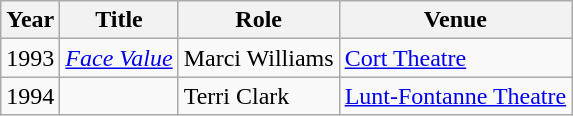<table class="wikitable sortable">
<tr>
<th>Year</th>
<th>Title</th>
<th>Role</th>
<th>Venue</th>
</tr>
<tr>
<td>1993</td>
<td><em><a href='#'>Face Value</a></em></td>
<td>Marci Williams</td>
<td><a href='#'>Cort Theatre</a></td>
</tr>
<tr>
<td>1994</td>
<td><em></em></td>
<td>Terri Clark</td>
<td><a href='#'>Lunt-Fontanne Theatre</a></td>
</tr>
</table>
